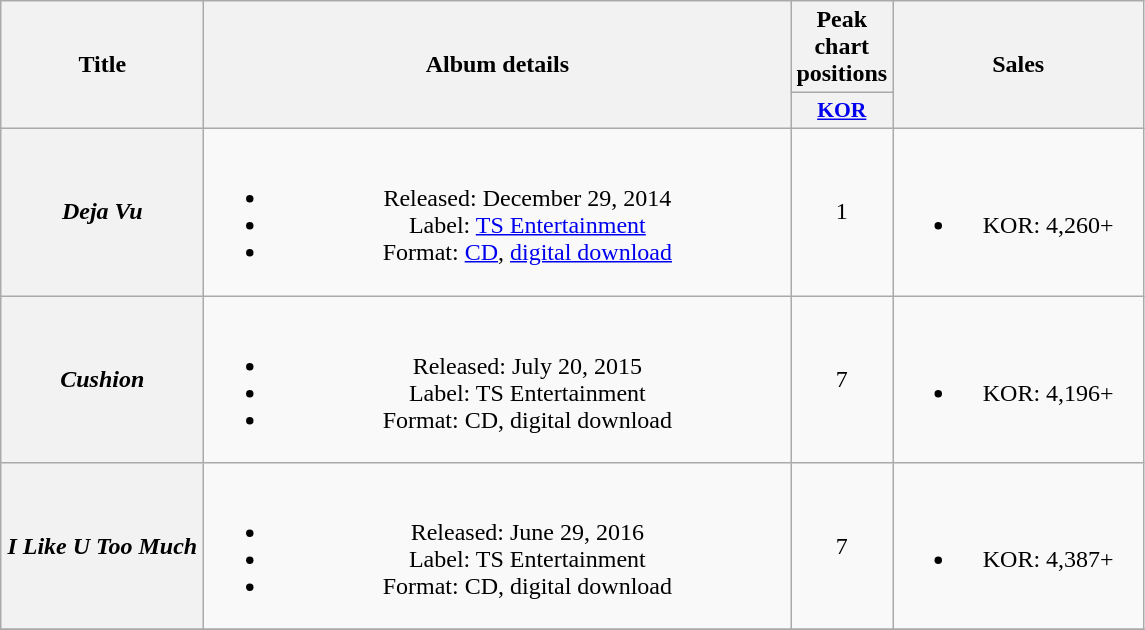<table class="wikitable plainrowheaders" style="text-align:center;">
<tr>
<th rowspan="2" style="width:8em;">Title</th>
<th rowspan="2" style="width:24em;">Album details</th>
<th colspan="1">Peak chart positions</th>
<th rowspan="2" style="width:10em;">Sales</th>
</tr>
<tr>
<th scope="col" style="width:3em;font-size:90%;"><a href='#'>KOR</a><br></th>
</tr>
<tr>
<th scope=row><em>Deja Vu</em></th>
<td><br><ul><li>Released: December 29, 2014</li><li>Label: <a href='#'>TS Entertainment</a></li><li>Format: <a href='#'>CD</a>, <a href='#'>digital download</a></li></ul></td>
<td>1</td>
<td><br><ul><li>KOR: 4,260+</li></ul></td>
</tr>
<tr>
<th scope=row><em>Cushion</em></th>
<td><br><ul><li>Released: July 20, 2015</li><li>Label: TS Entertainment</li><li>Format: CD, digital download</li></ul></td>
<td>7</td>
<td><br><ul><li>KOR: 4,196+</li></ul></td>
</tr>
<tr>
<th scope=row><em>I Like U Too Much</em></th>
<td><br><ul><li>Released: June 29, 2016</li><li>Label: TS Entertainment</li><li>Format: CD, digital download</li></ul></td>
<td>7</td>
<td><br><ul><li>KOR: 4,387+</li></ul></td>
</tr>
<tr>
</tr>
</table>
